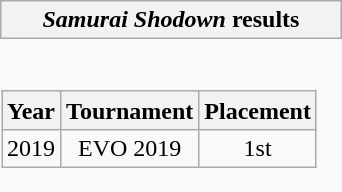<table class="wikitable collapsible autocollapse" style="border:none">
<tr>
<th scope="col"><em>Samurai Shodown</em> results</th>
</tr>
<tr>
<td style="padding:0;border:none"><br><table class="wikitable" style="text-align:center">
<tr>
<th>Year</th>
<th>Tournament</th>
<th>Placement</th>
</tr>
<tr>
<td>2019</td>
<td>EVO 2019</td>
<td>1st</td>
</tr>
</table>
</td>
</tr>
</table>
